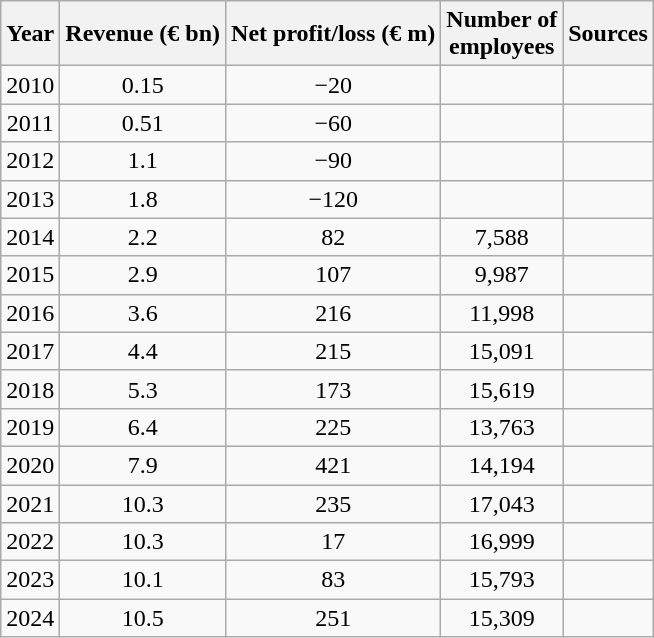<table class="wikitable" style="text-align:center;">
<tr>
<th>Year</th>
<th>Revenue (€ bn)</th>
<th>Net profit/loss (€ m)</th>
<th>Number of<br>employees</th>
<th>Sources</th>
</tr>
<tr>
<td>2010</td>
<td>0.15</td>
<td>−20</td>
<td></td>
<td></td>
</tr>
<tr>
<td>2011</td>
<td>0.51</td>
<td>−60</td>
<td></td>
<td></td>
</tr>
<tr>
<td>2012</td>
<td>1.1</td>
<td>−90</td>
<td></td>
<td></td>
</tr>
<tr>
<td>2013</td>
<td>1.8</td>
<td>−120</td>
<td></td>
<td></td>
</tr>
<tr>
<td>2014</td>
<td>2.2</td>
<td>82</td>
<td>7,588</td>
<td></td>
</tr>
<tr>
<td>2015</td>
<td>2.9</td>
<td>107</td>
<td>9,987</td>
<td></td>
</tr>
<tr>
<td>2016</td>
<td>3.6</td>
<td>216</td>
<td>11,998</td>
<td></td>
</tr>
<tr>
<td>2017</td>
<td>4.4</td>
<td>215</td>
<td>15,091</td>
<td></td>
</tr>
<tr>
<td>2018</td>
<td>5.3</td>
<td>173</td>
<td>15,619</td>
<td></td>
</tr>
<tr>
<td>2019</td>
<td>6.4</td>
<td>225</td>
<td>13,763</td>
<td></td>
</tr>
<tr>
<td>2020</td>
<td>7.9</td>
<td>421</td>
<td>14,194</td>
<td></td>
</tr>
<tr>
<td>2021</td>
<td>10.3</td>
<td>235</td>
<td>17,043</td>
<td></td>
</tr>
<tr>
<td>2022</td>
<td>10.3</td>
<td>17</td>
<td>16,999</td>
<td></td>
</tr>
<tr>
<td>2023</td>
<td>10.1</td>
<td>83</td>
<td>15,793</td>
<td></td>
</tr>
<tr>
<td>2024</td>
<td>10.5</td>
<td>251</td>
<td>15,309</td>
<td></td>
</tr>
</table>
